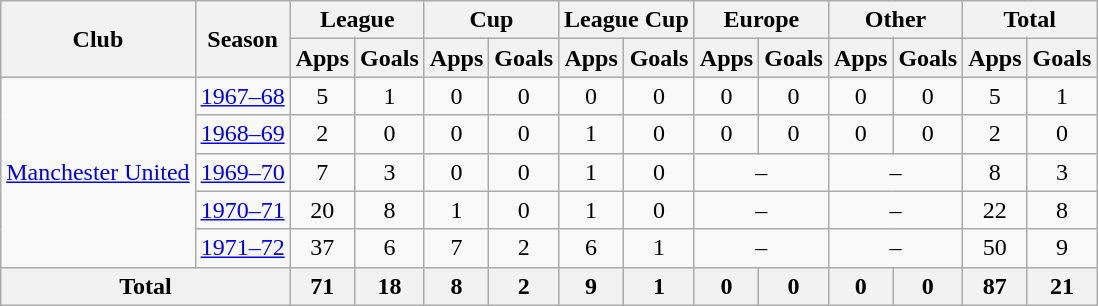<table class="wikitable" style="text-align:center">
<tr>
<th rowspan="2">Club</th>
<th rowspan="2">Season</th>
<th colspan="2">League</th>
<th colspan="2">Cup</th>
<th colspan="2">League Cup</th>
<th colspan="2">Europe</th>
<th colspan="2">Other</th>
<th colspan="2">Total</th>
</tr>
<tr>
<th>Apps</th>
<th>Goals</th>
<th>Apps</th>
<th>Goals</th>
<th>Apps</th>
<th>Goals</th>
<th>Apps</th>
<th>Goals</th>
<th>Apps</th>
<th>Goals</th>
<th>Apps</th>
<th>Goals</th>
</tr>
<tr>
<td rowspan="5"><a href='#'>Manchester United</a></td>
<td><a href='#'>1967–68</a></td>
<td>5</td>
<td>1</td>
<td>0</td>
<td>0</td>
<td>0</td>
<td>0</td>
<td>0</td>
<td>0</td>
<td>0</td>
<td>0</td>
<td>5</td>
<td>1</td>
</tr>
<tr>
<td><a href='#'>1968–69</a></td>
<td>2</td>
<td>0</td>
<td>0</td>
<td>0</td>
<td>1</td>
<td>0</td>
<td>0</td>
<td>0</td>
<td>0</td>
<td>0</td>
<td>2</td>
<td>0</td>
</tr>
<tr>
<td><a href='#'>1969–70</a></td>
<td>7</td>
<td>3</td>
<td>0</td>
<td>0</td>
<td>1</td>
<td>0</td>
<td colspan="2">–</td>
<td colspan="2">–</td>
<td>8</td>
<td>3</td>
</tr>
<tr>
<td><a href='#'>1970–71</a></td>
<td>20</td>
<td>8</td>
<td>1</td>
<td>0</td>
<td>1</td>
<td>0</td>
<td colspan="2">–</td>
<td colspan="2">–</td>
<td>22</td>
<td>8</td>
</tr>
<tr>
<td><a href='#'>1971–72</a></td>
<td>37</td>
<td>6</td>
<td>7</td>
<td>2</td>
<td>6</td>
<td>1</td>
<td colspan="2">–</td>
<td colspan="2">–</td>
<td>50</td>
<td>9</td>
</tr>
<tr>
<th colspan="2">Total</th>
<th>71</th>
<th>18</th>
<th>8</th>
<th>2</th>
<th>9</th>
<th>1</th>
<th>0</th>
<th>0</th>
<th>0</th>
<th>0</th>
<th>87</th>
<th>21</th>
</tr>
</table>
